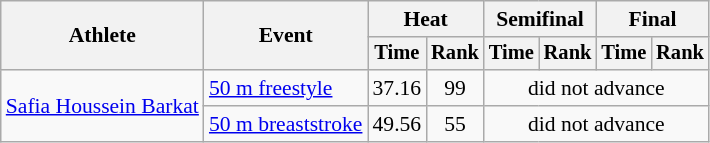<table class="wikitable" style="text-align:center; font-size:90%">
<tr>
<th rowspan="2">Athlete</th>
<th rowspan="2">Event</th>
<th colspan="2">Heat</th>
<th colspan="2">Semifinal</th>
<th colspan="2">Final</th>
</tr>
<tr style="font-size:95%">
<th>Time</th>
<th>Rank</th>
<th>Time</th>
<th>Rank</th>
<th>Time</th>
<th>Rank</th>
</tr>
<tr>
<td align=left rowspan=2><a href='#'>Safia Houssein Barkat</a></td>
<td align=left><a href='#'>50 m freestyle</a></td>
<td>37.16</td>
<td>99</td>
<td colspan=4>did not advance</td>
</tr>
<tr>
<td align=left><a href='#'>50 m breaststroke</a></td>
<td>49.56</td>
<td>55</td>
<td colspan=4>did not advance</td>
</tr>
</table>
